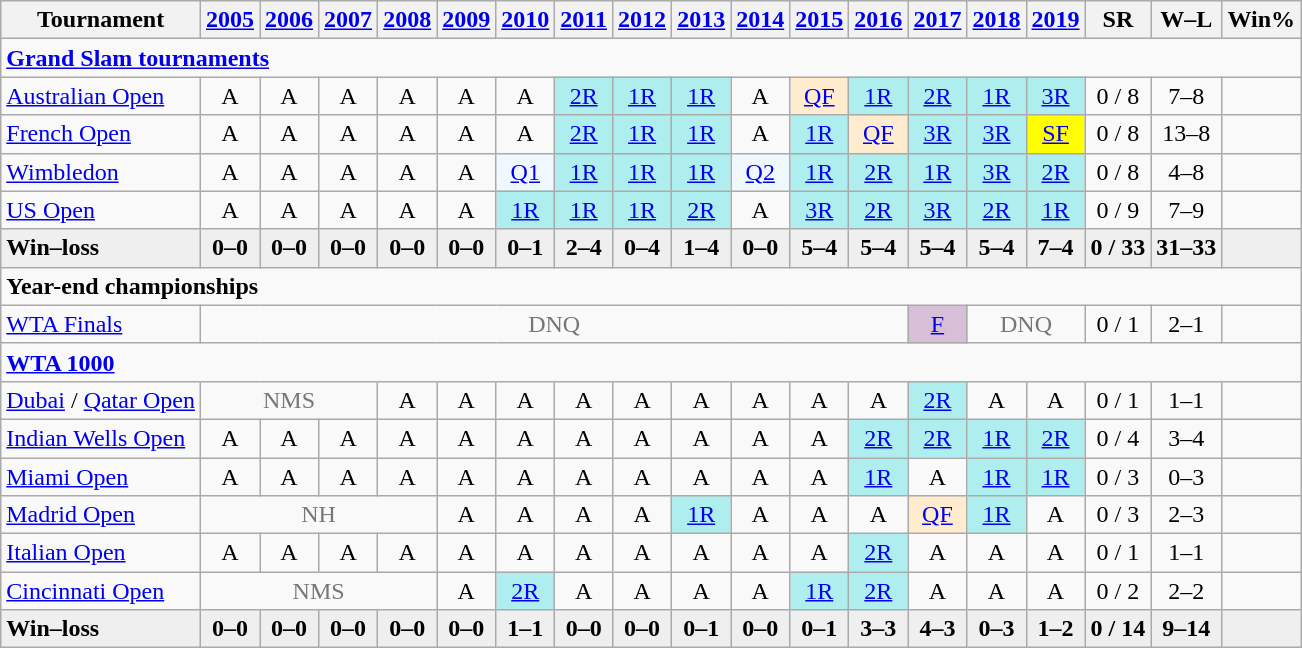<table class=wikitable style=text-align:center>
<tr>
<th>Tournament</th>
<th><a href='#'>2005</a></th>
<th><a href='#'>2006</a></th>
<th><a href='#'>2007</a></th>
<th><a href='#'>2008</a></th>
<th><a href='#'>2009</a></th>
<th><a href='#'>2010</a></th>
<th><a href='#'>2011</a></th>
<th><a href='#'>2012</a></th>
<th><a href='#'>2013</a></th>
<th><a href='#'>2014</a></th>
<th><a href='#'>2015</a></th>
<th><a href='#'>2016</a></th>
<th><a href='#'>2017</a></th>
<th><a href='#'>2018</a></th>
<th><a href='#'>2019</a></th>
<th>SR</th>
<th>W–L</th>
<th>Win%</th>
</tr>
<tr>
<td align=left colspan="19"><strong><a href='#'>Grand Slam tournaments</a></strong></td>
</tr>
<tr>
<td align="left"><a href='#'>Australian Open</a></td>
<td>A</td>
<td>A</td>
<td>A</td>
<td>A</td>
<td>A</td>
<td>A</td>
<td bgcolor="afeeee"><a href='#'>2R</a></td>
<td bgcolor="afeeee"><a href='#'>1R</a></td>
<td bgcolor="afeeee"><a href='#'>1R</a></td>
<td>A</td>
<td bgcolor="ffebcd"><a href='#'>QF</a></td>
<td bgcolor="afeeee"><a href='#'>1R</a></td>
<td bgcolor="afeeee"><a href='#'>2R</a></td>
<td bgcolor="afeeee"><a href='#'>1R</a></td>
<td bgcolor="afeeee"><a href='#'>3R</a></td>
<td>0 / 8</td>
<td>7–8</td>
<td></td>
</tr>
<tr>
<td align="left"><a href='#'>French Open</a></td>
<td>A</td>
<td>A</td>
<td>A</td>
<td>A</td>
<td>A</td>
<td>A</td>
<td bgcolor="afeeee"><a href='#'>2R</a></td>
<td bgcolor="afeeee"><a href='#'>1R</a></td>
<td bgcolor="afeeee"><a href='#'>1R</a></td>
<td>A</td>
<td bgcolor="afeeee"><a href='#'>1R</a></td>
<td bgcolor="ffebcd"><a href='#'>QF</a></td>
<td bgcolor="afeeee"><a href='#'>3R</a></td>
<td bgcolor="afeeee"><a href='#'>3R</a></td>
<td bgcolor="yellow"><a href='#'>SF</a></td>
<td>0 / 8</td>
<td>13–8</td>
<td></td>
</tr>
<tr>
<td align="left"><a href='#'>Wimbledon</a></td>
<td>A</td>
<td>A</td>
<td>A</td>
<td>A</td>
<td>A</td>
<td bgcolor=f0f8ff><a href='#'>Q1</a></td>
<td bgcolor="afeeee"><a href='#'>1R</a></td>
<td bgcolor="afeeee"><a href='#'>1R</a></td>
<td bgcolor="afeeee"><a href='#'>1R</a></td>
<td bgcolor=f0f8ff><a href='#'>Q2</a></td>
<td bgcolor="afeeee"><a href='#'>1R</a></td>
<td bgcolor="afeeee"><a href='#'>2R</a></td>
<td bgcolor="afeeee"><a href='#'>1R</a></td>
<td bgcolor="afeeee"><a href='#'>3R</a></td>
<td bgcolor="afeeee"><a href='#'>2R</a></td>
<td>0 / 8</td>
<td>4–8</td>
<td></td>
</tr>
<tr>
<td align="left"><a href='#'>US Open</a></td>
<td>A</td>
<td>A</td>
<td>A</td>
<td>A</td>
<td>A</td>
<td bgcolor="afeeee"><a href='#'>1R</a></td>
<td bgcolor="afeeee"><a href='#'>1R</a></td>
<td bgcolor="afeeee"><a href='#'>1R</a></td>
<td bgcolor="afeeee"><a href='#'>2R</a></td>
<td>A</td>
<td bgcolor="afeeee"><a href='#'>3R</a></td>
<td bgcolor="afeeee"><a href='#'>2R</a></td>
<td bgcolor="afeeee"><a href='#'>3R</a></td>
<td bgcolor="afeeee"><a href='#'>2R</a></td>
<td bgcolor="afeeee"><a href='#'>1R</a></td>
<td>0 / 9</td>
<td>7–9</td>
<td></td>
</tr>
<tr style=background:#efefef;font-weight:bold>
<td style="text-align:left">Win–loss</td>
<td>0–0</td>
<td>0–0</td>
<td>0–0</td>
<td>0–0</td>
<td>0–0</td>
<td>0–1</td>
<td>2–4</td>
<td>0–4</td>
<td>1–4</td>
<td>0–0</td>
<td>5–4</td>
<td>5–4</td>
<td>5–4</td>
<td>5–4</td>
<td>7–4</td>
<td>0 / 33</td>
<td>31–33</td>
<td></td>
</tr>
<tr>
<td colspan="19" align="left"><strong>Year-end championships</strong></td>
</tr>
<tr>
<td align="left"><a href='#'>WTA Finals</a></td>
<td colspan="12" style=color:#767676>DNQ</td>
<td bgcolor="thistle"><a href='#'>F</a></td>
<td colspan="2" style=color:#767676>DNQ</td>
<td>0 / 1</td>
<td>2–1</td>
<td></td>
</tr>
<tr>
<td colspan="19" align="left"><strong><a href='#'>WTA 1000</a></strong></td>
</tr>
<tr>
<td align="left"><a href='#'>Dubai</a> / <a href='#'>Qatar Open</a></td>
<td colspan="3" style=color:#767676>NMS</td>
<td>A</td>
<td>A</td>
<td>A</td>
<td>A</td>
<td>A</td>
<td>A</td>
<td>A</td>
<td>A</td>
<td>A</td>
<td bgcolor=afeeee><a href='#'>2R</a></td>
<td>A</td>
<td>A</td>
<td>0 / 1</td>
<td>1–1</td>
<td></td>
</tr>
<tr>
<td align="left"><a href='#'>Indian Wells Open</a></td>
<td>A</td>
<td>A</td>
<td>A</td>
<td>A</td>
<td>A</td>
<td>A</td>
<td>A</td>
<td>A</td>
<td>A</td>
<td>A</td>
<td>A</td>
<td bgcolor=afeeee><a href='#'>2R</a></td>
<td bgcolor=afeeee><a href='#'>2R</a></td>
<td bgcolor=afeeee><a href='#'>1R</a></td>
<td bgcolor=afeeee><a href='#'>2R</a></td>
<td>0 / 4</td>
<td>3–4</td>
<td></td>
</tr>
<tr>
<td align="left"><a href='#'>Miami Open</a></td>
<td>A</td>
<td>A</td>
<td>A</td>
<td>A</td>
<td>A</td>
<td>A</td>
<td>A</td>
<td>A</td>
<td>A</td>
<td>A</td>
<td>A</td>
<td bgcolor=afeeee><a href='#'>1R</a></td>
<td>A</td>
<td bgcolor=afeeee><a href='#'>1R</a></td>
<td bgcolor=afeeee><a href='#'>1R</a></td>
<td>0 / 3</td>
<td>0–3</td>
<td></td>
</tr>
<tr>
<td align="left"><a href='#'>Madrid Open</a></td>
<td colspan="4" style=color:#767676>NH</td>
<td>A</td>
<td>A</td>
<td>A</td>
<td>A</td>
<td bgcolor=afeeee><a href='#'>1R</a></td>
<td>A</td>
<td>A</td>
<td>A</td>
<td bgcolor=ffebcd><a href='#'>QF</a></td>
<td bgcolor=afeeee><a href='#'>1R</a></td>
<td>A</td>
<td>0 / 3</td>
<td>2–3</td>
<td></td>
</tr>
<tr>
<td align="left"><a href='#'>Italian Open</a></td>
<td>A</td>
<td>A</td>
<td>A</td>
<td>A</td>
<td>A</td>
<td>A</td>
<td>A</td>
<td>A</td>
<td>A</td>
<td>A</td>
<td>A</td>
<td bgcolor=afeeee><a href='#'>2R</a></td>
<td>A</td>
<td>A</td>
<td>A</td>
<td>0 / 1</td>
<td>1–1</td>
<td></td>
</tr>
<tr>
<td align="left"><a href='#'>Cincinnati Open</a></td>
<td colspan="4" style=color:#767676>NMS</td>
<td>A</td>
<td bgcolor=afeeee><a href='#'>2R</a></td>
<td>A</td>
<td>A</td>
<td>A</td>
<td>A</td>
<td bgcolor=afeeee><a href='#'>1R</a></td>
<td bgcolor=afeeee><a href='#'>2R</a></td>
<td>A</td>
<td>A</td>
<td>A</td>
<td>0 / 2</td>
<td>2–2</td>
<td></td>
</tr>
<tr style=background:#efefef;font-weight:bold>
<td align="left">Win–loss</td>
<td>0–0</td>
<td>0–0</td>
<td>0–0</td>
<td>0–0</td>
<td>0–0</td>
<td>1–1</td>
<td>0–0</td>
<td>0–0</td>
<td>0–1</td>
<td>0–0</td>
<td>0–1</td>
<td>3–3</td>
<td>4–3</td>
<td>0–3</td>
<td>1–2</td>
<td>0 / 14</td>
<td>9–14</td>
<td></td>
</tr>
</table>
